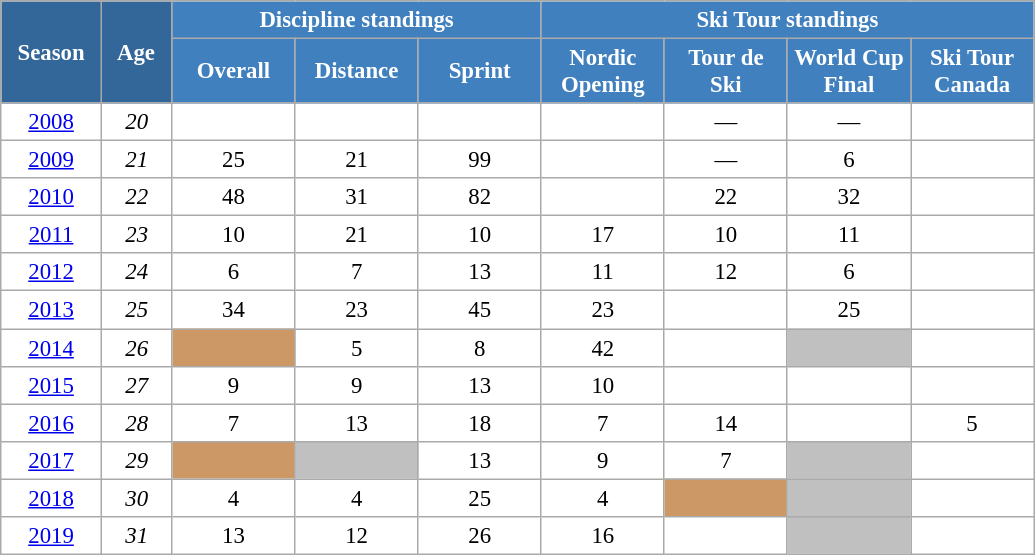<table class="wikitable" style="font-size:95%; text-align:center; border:grey solid 1px; border-collapse:collapse; background:#ffffff;">
<tr>
<th style="background-color:#369; color:white; width:60px;" rowspan="2"> Season </th>
<th style="background-color:#369; color:white; width:40px;" rowspan="2"> Age </th>
<th style="background-color:#4180be; color:white;" colspan="3">Discipline standings</th>
<th style="background-color:#4180be; color:white;" colspan="4">Ski Tour standings</th>
</tr>
<tr>
<th style="background-color:#4180be; color:white; width:75px;">Overall</th>
<th style="background-color:#4180be; color:white; width:75px;">Distance</th>
<th style="background-color:#4180be; color:white; width:75px;">Sprint</th>
<th style="background-color:#4180be; color:white; width:75px;">Nordic<br>Opening</th>
<th style="background-color:#4180be; color:white; width:75px;">Tour de<br>Ski</th>
<th style="background-color:#4180be; color:white; width:75px;">World Cup<br>Final</th>
<th style="background-color:#4180be; color:white; width:75px;">Ski Tour<br>Canada</th>
</tr>
<tr>
<td><a href='#'>2008</a></td>
<td><em>20</em></td>
<td></td>
<td></td>
<td></td>
<td></td>
<td>—</td>
<td>—</td>
<td></td>
</tr>
<tr>
<td><a href='#'>2009</a></td>
<td><em>21</em></td>
<td>25</td>
<td>21</td>
<td>99</td>
<td></td>
<td>—</td>
<td>6</td>
<td></td>
</tr>
<tr>
<td><a href='#'>2010</a></td>
<td><em>22</em></td>
<td>48</td>
<td>31</td>
<td>82</td>
<td></td>
<td>22</td>
<td>32</td>
<td></td>
</tr>
<tr>
<td><a href='#'>2011</a></td>
<td><em>23</em></td>
<td>10</td>
<td>21</td>
<td>10</td>
<td>17</td>
<td>10</td>
<td>11</td>
<td></td>
</tr>
<tr>
<td><a href='#'>2012</a></td>
<td><em>24</em></td>
<td>6</td>
<td>7</td>
<td>13</td>
<td>11</td>
<td>12</td>
<td>6</td>
<td></td>
</tr>
<tr>
<td><a href='#'>2013</a></td>
<td><em>25</em></td>
<td>34</td>
<td>23</td>
<td>45</td>
<td>23</td>
<td></td>
<td>25</td>
<td></td>
</tr>
<tr>
<td><a href='#'>2014</a></td>
<td><em>26</em></td>
<td style="background:#c96;"></td>
<td>5</td>
<td>8</td>
<td>42</td>
<td></td>
<td style="background:silver;"></td>
<td></td>
</tr>
<tr>
<td><a href='#'>2015</a></td>
<td><em>27</em></td>
<td>9</td>
<td>9</td>
<td>13</td>
<td>10</td>
<td></td>
<td></td>
<td></td>
</tr>
<tr>
<td><a href='#'>2016</a></td>
<td><em>28</em></td>
<td>7</td>
<td>13</td>
<td>18</td>
<td>7</td>
<td>14</td>
<td></td>
<td>5</td>
</tr>
<tr>
<td><a href='#'>2017</a></td>
<td><em>29</em></td>
<td style="background:#c96;"></td>
<td style="background:silver;"></td>
<td>13</td>
<td>9</td>
<td>7</td>
<td style="background:silver;"></td>
<td></td>
</tr>
<tr>
<td><a href='#'>2018</a></td>
<td><em>30</em></td>
<td>4</td>
<td>4</td>
<td>25</td>
<td>4</td>
<td style="background:#c96;"></td>
<td style="background:silver;"></td>
<td></td>
</tr>
<tr>
<td><a href='#'>2019</a></td>
<td><em>31</em></td>
<td>13</td>
<td>12</td>
<td>26</td>
<td>16</td>
<td></td>
<td style="background:silver;"></td>
<td></td>
</tr>
</table>
